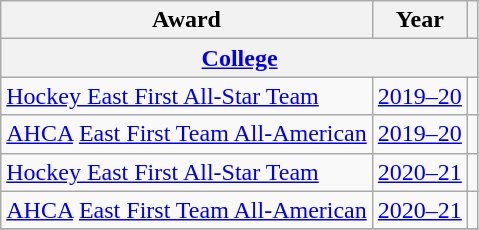<table class="wikitable">
<tr>
<th>Award</th>
<th>Year</th>
<th></th>
</tr>
<tr ALIGN="center" bgcolor="#e0e0e0">
<th colspan="3"><a href='#'>College</a></th>
</tr>
<tr>
<td><a href='#'>Hockey East First All-Star Team</a></td>
<td><a href='#'>2019–20</a></td>
<td></td>
</tr>
<tr>
<td><a href='#'>AHCA</a> <a href='#'>East First Team All-American</a></td>
<td><a href='#'>2019–20</a></td>
<td></td>
</tr>
<tr>
<td><a href='#'>Hockey East First All-Star Team</a></td>
<td><a href='#'>2020–21</a></td>
<td></td>
</tr>
<tr>
<td><a href='#'>AHCA</a> <a href='#'>East First Team All-American</a></td>
<td><a href='#'>2020–21</a></td>
<td></td>
</tr>
<tr>
</tr>
</table>
